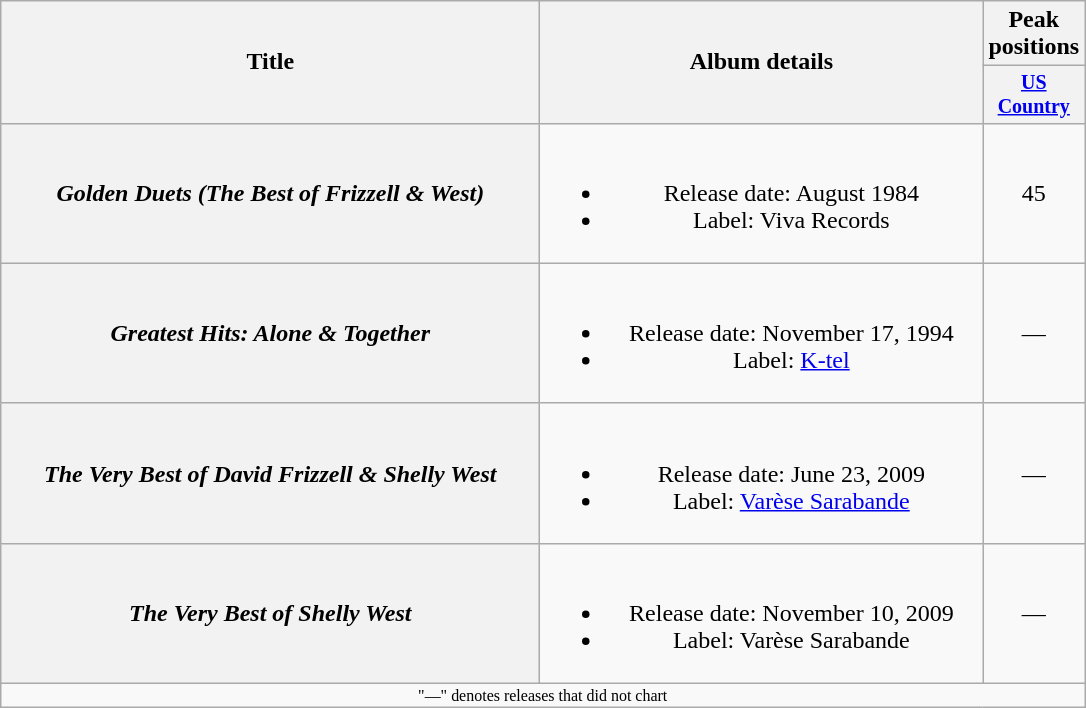<table class="wikitable plainrowheaders" style="text-align:center;">
<tr>
<th rowspan="2" style="width:22em;">Title</th>
<th rowspan="2" style="width:18em;">Album details</th>
<th>Peak<br>positions</th>
</tr>
<tr style="font-size:smaller;">
<th width="45"><a href='#'>US Country</a></th>
</tr>
<tr>
<th scope="row"><em>Golden Duets (The Best of Frizzell & West)</em><br></th>
<td><br><ul><li>Release date: August 1984</li><li>Label: Viva Records</li></ul></td>
<td>45</td>
</tr>
<tr>
<th scope="row"><em>Greatest Hits: Alone & Together</em><br></th>
<td><br><ul><li>Release date: November 17, 1994</li><li>Label: <a href='#'>K-tel</a></li></ul></td>
<td>—</td>
</tr>
<tr>
<th scope="row"><em>The Very Best of David Frizzell & Shelly West</em><br></th>
<td><br><ul><li>Release date: June 23, 2009</li><li>Label: <a href='#'>Varèse Sarabande</a></li></ul></td>
<td>—</td>
</tr>
<tr>
<th scope="row"><em>The Very Best of Shelly West</em></th>
<td><br><ul><li>Release date: November 10, 2009</li><li>Label: Varèse Sarabande</li></ul></td>
<td>—</td>
</tr>
<tr>
<td colspan="3" style="font-size:8pt">"—" denotes releases that did not chart</td>
</tr>
</table>
